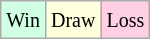<table class="wikitable">
<tr>
<td style="background:#d0ffe3;"><small>Win</small></td>
<td style="background:#ffd;"><small>Draw</small></td>
<td style="background:#ffd0e3;"><small>Loss</small></td>
</tr>
</table>
